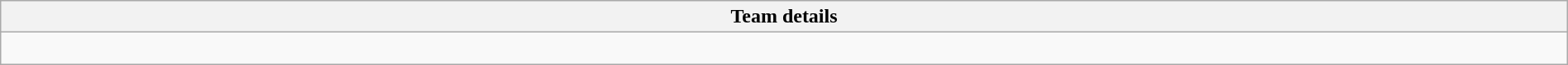<table class="wikitable collapsible collapsed" style="width:100%">
<tr>
<th>Team details</th>
</tr>
<tr>
<td><br></td>
</tr>
</table>
